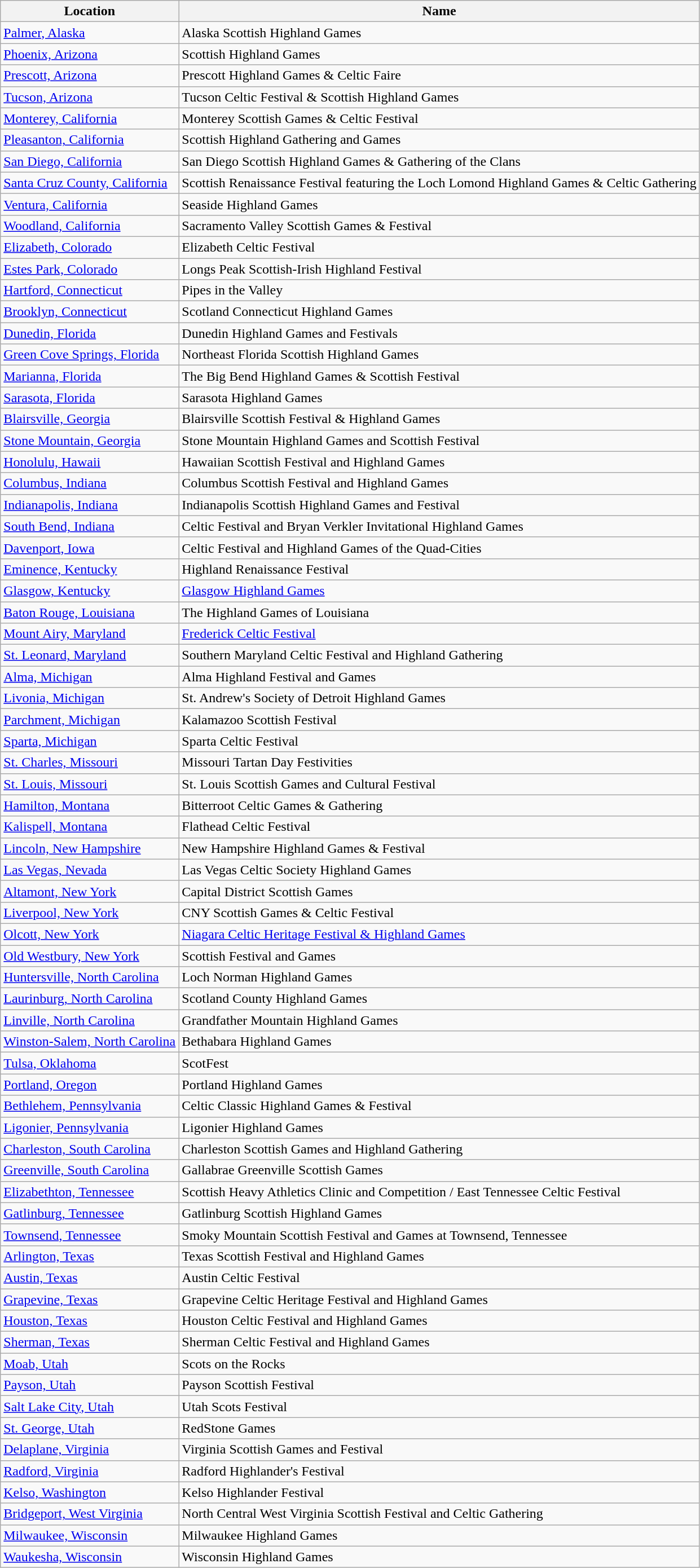<table class="wikitable sortable">
<tr>
<th>Location</th>
<th>Name</th>
</tr>
<tr>
<td><a href='#'>Palmer, Alaska</a></td>
<td>Alaska Scottish Highland Games</td>
</tr>
<tr>
<td><a href='#'>Phoenix, Arizona</a></td>
<td>Scottish Highland Games</td>
</tr>
<tr>
<td><a href='#'>Prescott, Arizona</a></td>
<td>Prescott Highland Games & Celtic Faire</td>
</tr>
<tr>
<td><a href='#'>Tucson, Arizona</a></td>
<td>Tucson Celtic Festival & Scottish Highland Games</td>
</tr>
<tr>
<td><a href='#'>Monterey, California</a></td>
<td>Monterey Scottish Games & Celtic Festival</td>
</tr>
<tr>
<td><a href='#'>Pleasanton, California</a></td>
<td>Scottish Highland Gathering and Games</td>
</tr>
<tr>
<td><a href='#'>San Diego, California</a></td>
<td>San Diego Scottish Highland Games & Gathering of the Clans</td>
</tr>
<tr>
<td><a href='#'>Santa Cruz County, California</a></td>
<td>Scottish Renaissance Festival featuring the Loch Lomond Highland Games & Celtic Gathering</td>
</tr>
<tr>
<td><a href='#'>Ventura, California</a></td>
<td>Seaside Highland Games</td>
</tr>
<tr>
<td><a href='#'>Woodland, California</a></td>
<td>Sacramento Valley Scottish Games & Festival</td>
</tr>
<tr>
<td><a href='#'>Elizabeth, Colorado</a></td>
<td>Elizabeth Celtic Festival</td>
</tr>
<tr>
<td><a href='#'>Estes Park, Colorado</a></td>
<td>Longs Peak Scottish-Irish Highland Festival</td>
</tr>
<tr>
<td><a href='#'>Hartford, Connecticut</a></td>
<td>Pipes in the Valley</td>
</tr>
<tr>
<td><a href='#'>Brooklyn, Connecticut</a></td>
<td>Scotland Connecticut Highland Games</td>
</tr>
<tr>
<td><a href='#'>Dunedin, Florida</a></td>
<td>Dunedin Highland Games and Festivals</td>
</tr>
<tr>
<td><a href='#'>Green Cove Springs, Florida</a></td>
<td>Northeast Florida Scottish Highland Games</td>
</tr>
<tr>
<td><a href='#'>Marianna, Florida</a></td>
<td>The Big Bend Highland Games & Scottish Festival</td>
</tr>
<tr>
<td><a href='#'>Sarasota, Florida</a></td>
<td>Sarasota Highland Games</td>
</tr>
<tr>
<td><a href='#'>Blairsville, Georgia</a></td>
<td>Blairsville Scottish Festival & Highland Games</td>
</tr>
<tr>
<td><a href='#'>Stone Mountain, Georgia</a></td>
<td>Stone Mountain Highland Games and Scottish Festival</td>
</tr>
<tr>
<td><a href='#'>Honolulu, Hawaii</a></td>
<td>Hawaiian Scottish Festival and Highland Games</td>
</tr>
<tr>
<td><a href='#'>Columbus, Indiana</a></td>
<td>Columbus Scottish Festival and Highland Games</td>
</tr>
<tr>
<td><a href='#'>Indianapolis, Indiana</a></td>
<td>Indianapolis Scottish Highland Games and Festival</td>
</tr>
<tr>
<td><a href='#'>South Bend, Indiana</a></td>
<td>Celtic Festival and Bryan Verkler Invitational Highland Games</td>
</tr>
<tr>
<td><a href='#'>Davenport, Iowa</a></td>
<td>Celtic Festival and Highland Games of the Quad-Cities</td>
</tr>
<tr>
<td><a href='#'>Eminence, Kentucky</a></td>
<td>Highland Renaissance Festival</td>
</tr>
<tr>
<td><a href='#'>Glasgow, Kentucky</a></td>
<td><a href='#'>Glasgow Highland Games</a></td>
</tr>
<tr>
<td><a href='#'>Baton Rouge, Louisiana</a></td>
<td>The Highland Games of Louisiana</td>
</tr>
<tr>
<td><a href='#'>Mount Airy, Maryland</a></td>
<td><a href='#'>Frederick Celtic Festival</a></td>
</tr>
<tr>
<td><a href='#'>St. Leonard, Maryland</a></td>
<td>Southern Maryland Celtic Festival and Highland Gathering</td>
</tr>
<tr>
<td><a href='#'>Alma, Michigan</a></td>
<td>Alma Highland Festival and Games</td>
</tr>
<tr>
<td><a href='#'>Livonia, Michigan</a></td>
<td>St. Andrew's Society of Detroit Highland Games</td>
</tr>
<tr>
<td><a href='#'>Parchment, Michigan</a></td>
<td>Kalamazoo Scottish Festival</td>
</tr>
<tr>
<td><a href='#'>Sparta, Michigan</a></td>
<td>Sparta Celtic Festival</td>
</tr>
<tr>
<td><a href='#'>St. Charles, Missouri</a></td>
<td>Missouri Tartan Day Festivities</td>
</tr>
<tr>
<td><a href='#'>St. Louis, Missouri</a></td>
<td>St. Louis Scottish Games and Cultural Festival</td>
</tr>
<tr>
<td><a href='#'>Hamilton, Montana</a></td>
<td>Bitterroot Celtic Games & Gathering</td>
</tr>
<tr>
<td><a href='#'>Kalispell, Montana</a></td>
<td>Flathead Celtic Festival</td>
</tr>
<tr>
<td><a href='#'>Lincoln, New Hampshire</a></td>
<td>New Hampshire Highland Games & Festival</td>
</tr>
<tr>
<td><a href='#'>Las Vegas, Nevada</a></td>
<td>Las Vegas Celtic Society Highland Games</td>
</tr>
<tr>
<td><a href='#'>Altamont, New York</a></td>
<td>Capital District Scottish  Games</td>
</tr>
<tr>
<td><a href='#'>Liverpool, New York</a></td>
<td>CNY Scottish Games & Celtic Festival</td>
</tr>
<tr>
<td><a href='#'>Olcott, New York</a></td>
<td><a href='#'>Niagara Celtic Heritage Festival & Highland Games</a></td>
</tr>
<tr>
<td><a href='#'>Old Westbury, New York</a></td>
<td>Scottish Festival and Games</td>
</tr>
<tr>
<td><a href='#'>Huntersville, North Carolina</a></td>
<td>Loch Norman Highland Games</td>
</tr>
<tr>
<td><a href='#'>Laurinburg, North Carolina</a></td>
<td>Scotland County Highland Games</td>
</tr>
<tr>
<td><a href='#'>Linville, North Carolina</a></td>
<td>Grandfather Mountain Highland Games</td>
</tr>
<tr>
<td><a href='#'>Winston-Salem, North Carolina</a></td>
<td>Bethabara Highland Games</td>
</tr>
<tr>
<td><a href='#'>Tulsa, Oklahoma</a></td>
<td>ScotFest</td>
</tr>
<tr>
<td><a href='#'>Portland, Oregon</a></td>
<td>Portland Highland Games</td>
</tr>
<tr>
<td><a href='#'>Bethlehem, Pennsylvania</a></td>
<td>Celtic Classic Highland Games & Festival</td>
</tr>
<tr>
<td><a href='#'>Ligonier, Pennsylvania</a></td>
<td>Ligonier Highland Games</td>
</tr>
<tr>
<td><a href='#'>Charleston, South Carolina</a></td>
<td>Charleston Scottish Games and Highland Gathering</td>
</tr>
<tr>
<td><a href='#'>Greenville, South Carolina</a></td>
<td>Gallabrae Greenville Scottish Games</td>
</tr>
<tr>
<td><a href='#'>Elizabethton, Tennessee</a></td>
<td>Scottish Heavy Athletics Clinic and Competition / East Tennessee Celtic Festival</td>
</tr>
<tr>
<td><a href='#'>Gatlinburg, Tennessee</a></td>
<td>Gatlinburg Scottish Highland Games</td>
</tr>
<tr>
<td><a href='#'>Townsend, Tennessee</a></td>
<td>Smoky Mountain Scottish Festival and Games at Townsend, Tennessee</td>
</tr>
<tr>
<td><a href='#'>Arlington, Texas</a></td>
<td>Texas Scottish Festival and Highland Games</td>
</tr>
<tr>
<td><a href='#'>Austin, Texas</a></td>
<td>Austin Celtic Festival</td>
</tr>
<tr>
<td><a href='#'>Grapevine, Texas</a></td>
<td>Grapevine Celtic Heritage Festival and Highland Games</td>
</tr>
<tr>
<td><a href='#'>Houston, Texas</a></td>
<td>Houston Celtic Festival and Highland Games</td>
</tr>
<tr>
<td><a href='#'>Sherman, Texas</a></td>
<td>Sherman Celtic Festival and Highland Games</td>
</tr>
<tr>
<td><a href='#'>Moab, Utah</a></td>
<td>Scots on the Rocks</td>
</tr>
<tr>
<td><a href='#'>Payson, Utah</a></td>
<td>Payson Scottish Festival</td>
</tr>
<tr>
<td><a href='#'>Salt Lake City, Utah</a></td>
<td>Utah Scots Festival</td>
</tr>
<tr>
<td><a href='#'>St. George, Utah</a></td>
<td>RedStone Games</td>
</tr>
<tr>
<td><a href='#'>Delaplane, Virginia</a></td>
<td>Virginia Scottish Games and Festival</td>
</tr>
<tr>
<td><a href='#'>Radford, Virginia</a></td>
<td>Radford Highlander's Festival</td>
</tr>
<tr>
<td><a href='#'>Kelso, Washington</a></td>
<td>Kelso Highlander Festival</td>
</tr>
<tr>
<td><a href='#'>Bridgeport, West Virginia</a></td>
<td>North Central West Virginia Scottish Festival and Celtic Gathering</td>
</tr>
<tr>
<td><a href='#'>Milwaukee, Wisconsin</a></td>
<td>Milwaukee Highland Games</td>
</tr>
<tr>
<td><a href='#'>Waukesha, Wisconsin</a></td>
<td>Wisconsin Highland Games</td>
</tr>
</table>
